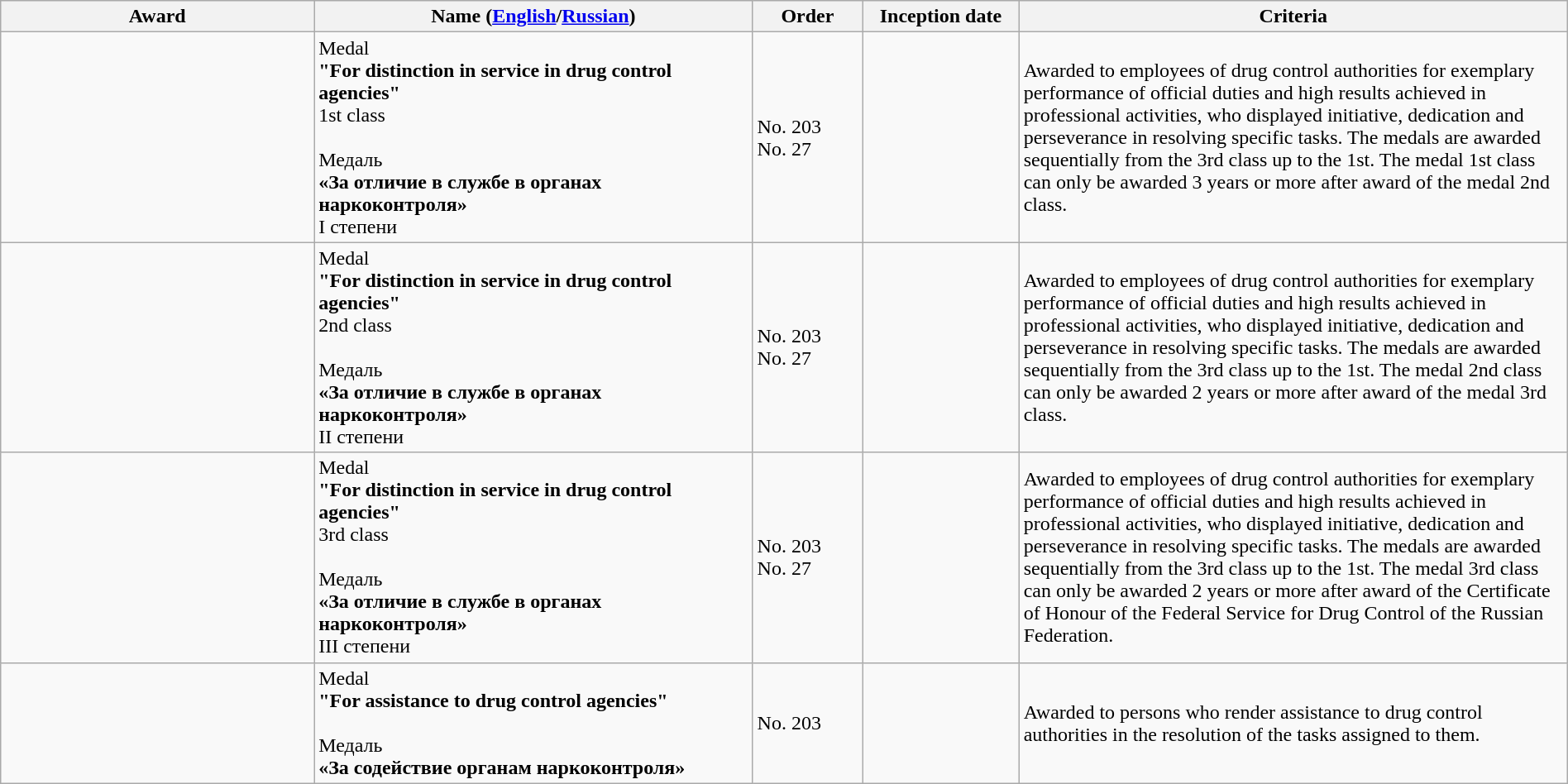<table class="wikitable sortable" style="width:100%">
<tr>
<th style="width:20%">Award</th>
<th style="width:28%">Name (<a href='#'>English</a>/<a href='#'>Russian</a>)</th>
<th style="width:7%">Order</th>
<th style="width:10%">Inception date</th>
<th style="width:35%">Criteria</th>
</tr>
<tr>
<td><br></td>
<td>Medal<br><strong>"For distinction in service in drug control agencies"</strong><br>1st class<br><br>Медаль<br><strong>«За отличие в службе в органах наркоконтроля»</strong><br>I степени</td>
<td>No. 203<br>No. 27</td>
<td><br></td>
<td>Awarded to employees of drug control authorities for exemplary performance of official duties and high results achieved in professional activities, who displayed initiative, dedication and perseverance in resolving specific tasks.  The medals are awarded sequentially from the 3rd class up to the 1st. The medal 1st class can only be awarded 3 years or more after award of the medal 2nd class.</td>
</tr>
<tr>
<td><br></td>
<td>Medal<br><strong>"For distinction in service in drug control agencies"</strong><br>2nd class<br><br>Медаль<br><strong>«За отличие в службе в органах наркоконтроля»</strong><br>II степени</td>
<td>No. 203<br>No. 27</td>
<td><br></td>
<td>Awarded to employees of drug control authorities for exemplary performance of official duties and high results achieved in professional activities, who displayed initiative, dedication and perseverance in resolving specific tasks.  The medals are awarded sequentially from the 3rd class up to the 1st. The medal 2nd class can only be awarded 2 years or more after award of the medal 3rd class.</td>
</tr>
<tr>
<td><br></td>
<td>Medal<br><strong>"For distinction in service in drug control agencies"</strong><br>3rd class<br><br>Медаль<br><strong>«За отличие в службе в органах наркоконтроля»</strong><br>III степени</td>
<td>No. 203<br>No. 27</td>
<td><br></td>
<td>Awarded to employees of drug control authorities for exemplary performance of official duties and high results achieved in professional activities, who displayed initiative, dedication and perseverance in resolving specific tasks.  The medals are awarded sequentially from the 3rd class up to the 1st. The medal 3rd class can only be awarded 2 years or more after award of the Certificate of Honour of the Federal Service for Drug Control of the Russian Federation.</td>
</tr>
<tr>
<td><br></td>
<td>Medal<br><strong>"For assistance to drug control agencies"</strong><br><br>Медаль<br><strong>«За содействие органам наркоконтроля»</strong></td>
<td>No. 203</td>
<td></td>
<td>Awarded to persons who render assistance to drug control authorities in the resolution of the tasks assigned to them.</td>
</tr>
</table>
